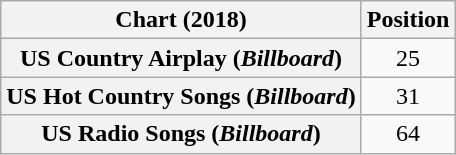<table class="wikitable sortable plainrowheaders" style="text-align:center">
<tr>
<th scope="col">Chart (2018)</th>
<th scope="col">Position</th>
</tr>
<tr>
<th scope="row">US Country Airplay (<em>Billboard</em>)</th>
<td>25</td>
</tr>
<tr>
<th scope="row">US Hot Country Songs (<em>Billboard</em>)</th>
<td>31</td>
</tr>
<tr>
<th scope="row">US Radio Songs (<em>Billboard</em>)</th>
<td>64</td>
</tr>
</table>
